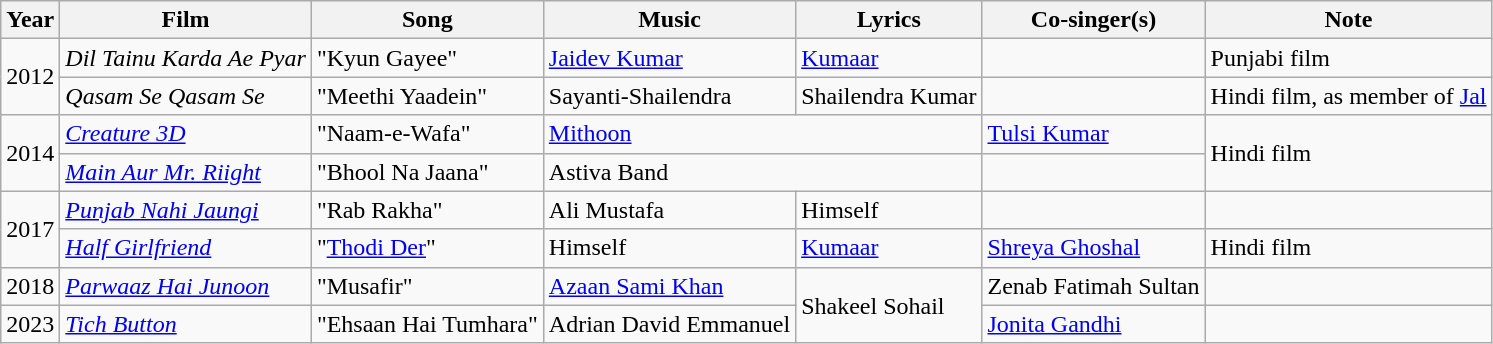<table class="wikitable">
<tr>
<th>Year</th>
<th>Film</th>
<th>Song</th>
<th>Music</th>
<th>Lyrics</th>
<th>Co-singer(s)</th>
<th>Note</th>
</tr>
<tr>
<td rowspan="2">2012</td>
<td><em>Dil Tainu Karda Ae Pyar</em></td>
<td>"Kyun Gayee"</td>
<td><a href='#'>Jaidev Kumar</a></td>
<td><a href='#'>Kumaar</a></td>
<td></td>
<td>Punjabi film</td>
</tr>
<tr>
<td><em>Qasam Se Qasam Se</em></td>
<td>"Meethi Yaadein"</td>
<td>Sayanti-Shailendra</td>
<td>Shailendra Kumar</td>
<td></td>
<td>Hindi film, as member of <a href='#'>Jal</a></td>
</tr>
<tr>
<td rowspan="2">2014</td>
<td><em><a href='#'>Creature 3D</a></em></td>
<td>"Naam-e-Wafa"</td>
<td colspan="2"><a href='#'>Mithoon</a></td>
<td><a href='#'>Tulsi Kumar</a></td>
<td rowspan="2">Hindi film</td>
</tr>
<tr>
<td><em><a href='#'>Main Aur Mr. Riight</a></em></td>
<td>"Bhool Na Jaana"</td>
<td colspan="2">Astiva Band</td>
<td></td>
</tr>
<tr>
<td rowspan="2">2017</td>
<td><em><a href='#'>Punjab Nahi Jaungi</a></em></td>
<td>"Rab Rakha"</td>
<td>Ali Mustafa</td>
<td>Himself</td>
<td></td>
<td></td>
</tr>
<tr>
<td><em><a href='#'>Half Girlfriend</a></em></td>
<td>"<a href='#'>Thodi Der</a>"</td>
<td>Himself</td>
<td><a href='#'>Kumaar</a></td>
<td><a href='#'>Shreya Ghoshal</a></td>
<td>Hindi film</td>
</tr>
<tr>
<td>2018</td>
<td><em><a href='#'>Parwaaz Hai Junoon</a></em></td>
<td>"Musafir"</td>
<td><a href='#'>Azaan Sami Khan</a></td>
<td rowspan="2">Shakeel Sohail</td>
<td>Zenab Fatimah Sultan</td>
<td></td>
</tr>
<tr>
<td>2023</td>
<td><em><a href='#'>Tich Button</a></em></td>
<td>"Ehsaan Hai Tumhara"</td>
<td>Adrian David Emmanuel</td>
<td><a href='#'>Jonita Gandhi</a></td>
<td></td>
</tr>
</table>
